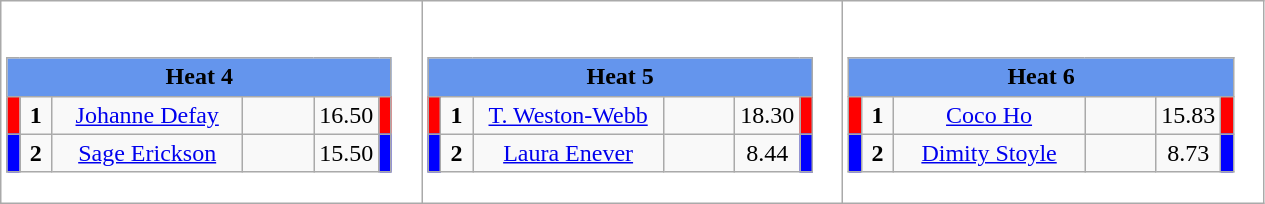<table class="wikitable" style="background:#fff;">
<tr>
<td><div><br><table class="wikitable">
<tr>
<td colspan="6"  style="text-align:center; background:#6495ed;"><strong>Heat 4</strong></td>
</tr>
<tr>
<td style="width:01px; background: #f00;"></td>
<td style="width:14px; text-align:center;"><strong>1</strong></td>
<td style="width:120px; text-align:center;"><a href='#'>Johanne Defay</a></td>
<td style="width:40px; text-align:center;"></td>
<td style="width:20px; text-align:center;">16.50</td>
<td style="width:01px; background: #f00;"></td>
</tr>
<tr>
<td style="width:01px; background: #00f;"></td>
<td style="width:14px; text-align:center;"><strong>2</strong></td>
<td style="width:120px; text-align:center;"><a href='#'>Sage Erickson</a></td>
<td style="width:40px; text-align:center;"></td>
<td style="width:20px; text-align:center;">15.50</td>
<td style="width:01px; background: #00f;"></td>
</tr>
</table>
</div></td>
<td><div><br><table class="wikitable">
<tr>
<td colspan="6"  style="text-align:center; background:#6495ed;"><strong>Heat 5</strong></td>
</tr>
<tr>
<td style="width:01px; background: #f00;"></td>
<td style="width:14px; text-align:center;"><strong>1</strong></td>
<td style="width:120px; text-align:center;"><a href='#'>T. Weston-Webb</a></td>
<td style="width:40px; text-align:center;"></td>
<td style="width:20px; text-align:center;">18.30</td>
<td style="width:01px; background: #f00;"></td>
</tr>
<tr>
<td style="width:01px; background: #00f;"></td>
<td style="width:14px; text-align:center;"><strong>2</strong></td>
<td style="width:120px; text-align:center;"><a href='#'>Laura Enever</a></td>
<td style="width:40px; text-align:center;"></td>
<td style="width:20px; text-align:center;">8.44</td>
<td style="width:01px; background: #00f;"></td>
</tr>
</table>
</div></td>
<td><div><br><table class="wikitable">
<tr>
<td colspan="6"  style="text-align:center; background:#6495ed;"><strong>Heat 6</strong></td>
</tr>
<tr>
<td style="width:01px; background: #f00;"></td>
<td style="width:14px; text-align:center;"><strong>1</strong></td>
<td style="width:120px; text-align:center;"><a href='#'>Coco Ho</a></td>
<td style="width:40px; text-align:center;"></td>
<td style="width:20px; text-align:center;">15.83</td>
<td style="width:01px; background: #f00;"></td>
</tr>
<tr>
<td style="width:01px; background: #00f;"></td>
<td style="width:14px; text-align:center;"><strong>2</strong></td>
<td style="width:120px; text-align:center;"><a href='#'>Dimity Stoyle</a></td>
<td style="width:40px; text-align:center;"></td>
<td style="width:20px; text-align:center;">8.73</td>
<td style="width:01px; background: #00f;"></td>
</tr>
</table>
</div></td>
</tr>
</table>
